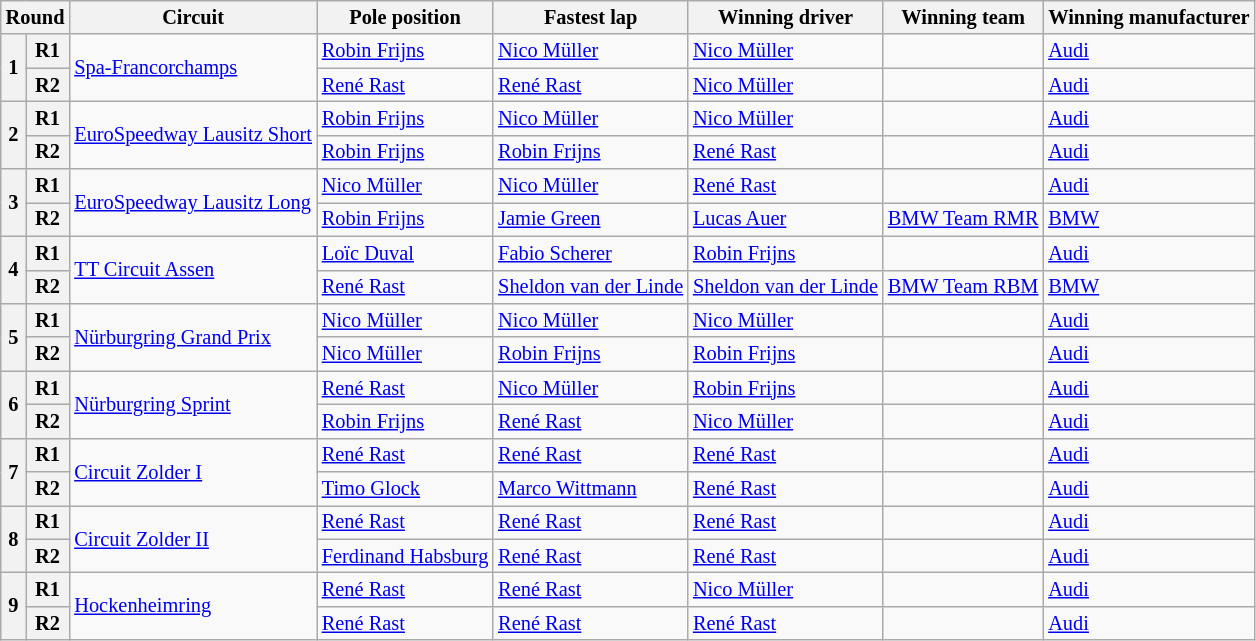<table class="wikitable" style="font-size:85%;">
<tr>
<th colspan=2>Round</th>
<th>Circuit</th>
<th>Pole position</th>
<th>Fastest lap</th>
<th>Winning driver</th>
<th>Winning team</th>
<th>Winning manufacturer</th>
</tr>
<tr>
<th rowspan=2>1</th>
<th>R1</th>
<td rowspan=2> <a href='#'>Spa-Francorchamps</a></td>
<td> <a href='#'>Robin Frijns</a></td>
<td> <a href='#'>Nico Müller</a></td>
<td> <a href='#'>Nico Müller</a></td>
<td></td>
<td><a href='#'>Audi</a></td>
</tr>
<tr>
<th>R2</th>
<td> <a href='#'>René Rast</a></td>
<td> <a href='#'>René Rast</a></td>
<td> <a href='#'>Nico Müller</a></td>
<td></td>
<td><a href='#'>Audi</a></td>
</tr>
<tr>
<th rowspan=2>2</th>
<th>R1</th>
<td rowspan=2> <a href='#'>EuroSpeedway Lausitz Short</a></td>
<td> <a href='#'>Robin Frijns</a></td>
<td> <a href='#'>Nico Müller</a></td>
<td> <a href='#'>Nico Müller</a></td>
<td></td>
<td><a href='#'>Audi</a></td>
</tr>
<tr>
<th>R2</th>
<td> <a href='#'>Robin Frijns</a></td>
<td> <a href='#'>Robin Frijns</a></td>
<td> <a href='#'>René Rast</a></td>
<td></td>
<td><a href='#'>Audi</a></td>
</tr>
<tr>
<th rowspan=2>3</th>
<th>R1</th>
<td rowspan=2> <a href='#'>EuroSpeedway Lausitz Long</a></td>
<td> <a href='#'>Nico Müller</a></td>
<td> <a href='#'>Nico Müller</a></td>
<td> <a href='#'>René Rast</a></td>
<td></td>
<td><a href='#'>Audi</a></td>
</tr>
<tr>
<th>R2</th>
<td> <a href='#'>Robin Frijns</a></td>
<td> <a href='#'>Jamie Green</a></td>
<td> <a href='#'>Lucas Auer</a></td>
<td> <a href='#'>BMW Team RMR</a></td>
<td><a href='#'>BMW</a></td>
</tr>
<tr>
<th rowspan=2>4</th>
<th>R1</th>
<td rowspan=2> <a href='#'>TT Circuit Assen</a></td>
<td> <a href='#'>Loïc Duval</a></td>
<td> <a href='#'>Fabio Scherer</a></td>
<td> <a href='#'>Robin Frijns</a></td>
<td></td>
<td><a href='#'>Audi</a></td>
</tr>
<tr>
<th>R2</th>
<td> <a href='#'>René Rast</a></td>
<td> <a href='#'>Sheldon van der Linde</a></td>
<td> <a href='#'>Sheldon van der Linde</a></td>
<td> <a href='#'>BMW Team RBM</a></td>
<td><a href='#'>BMW</a></td>
</tr>
<tr>
<th rowspan=2>5</th>
<th>R1</th>
<td rowspan=2> <a href='#'>Nürburgring Grand Prix</a></td>
<td> <a href='#'>Nico Müller</a></td>
<td> <a href='#'>Nico Müller</a></td>
<td> <a href='#'>Nico Müller</a></td>
<td></td>
<td><a href='#'>Audi</a></td>
</tr>
<tr>
<th>R2</th>
<td> <a href='#'>Nico Müller</a></td>
<td> <a href='#'>Robin Frijns</a></td>
<td> <a href='#'>Robin Frijns</a></td>
<td></td>
<td><a href='#'>Audi</a></td>
</tr>
<tr>
<th rowspan=2>6</th>
<th>R1</th>
<td rowspan=2> <a href='#'>Nürburgring Sprint</a></td>
<td> <a href='#'>René Rast</a></td>
<td> <a href='#'>Nico Müller</a></td>
<td> <a href='#'>Robin Frijns</a></td>
<td></td>
<td><a href='#'>Audi</a></td>
</tr>
<tr>
<th>R2</th>
<td> <a href='#'>Robin Frijns</a></td>
<td> <a href='#'>René Rast</a></td>
<td> <a href='#'>Nico Müller</a></td>
<td></td>
<td><a href='#'>Audi</a></td>
</tr>
<tr>
<th rowspan=2>7</th>
<th>R1</th>
<td rowspan=2> <a href='#'>Circuit Zolder I</a></td>
<td> <a href='#'>René Rast</a></td>
<td> <a href='#'>René Rast</a></td>
<td> <a href='#'>René Rast</a></td>
<td></td>
<td><a href='#'>Audi</a></td>
</tr>
<tr>
<th>R2</th>
<td> <a href='#'>Timo Glock</a></td>
<td> <a href='#'>Marco Wittmann</a></td>
<td> <a href='#'>René Rast</a></td>
<td></td>
<td><a href='#'>Audi</a></td>
</tr>
<tr>
<th rowspan=2>8</th>
<th>R1</th>
<td rowspan=2> <a href='#'>Circuit Zolder II</a></td>
<td> <a href='#'>René Rast</a></td>
<td> <a href='#'>René Rast</a></td>
<td> <a href='#'>René Rast</a></td>
<td></td>
<td><a href='#'>Audi</a></td>
</tr>
<tr>
<th>R2</th>
<td> <a href='#'>Ferdinand Habsburg</a></td>
<td> <a href='#'>René Rast</a></td>
<td> <a href='#'>René Rast</a></td>
<td></td>
<td><a href='#'>Audi</a></td>
</tr>
<tr>
<th rowspan=2>9</th>
<th>R1</th>
<td rowspan=2> <a href='#'>Hockenheimring</a></td>
<td> <a href='#'>René Rast</a></td>
<td> <a href='#'>René Rast</a></td>
<td> <a href='#'>Nico Müller</a></td>
<td></td>
<td><a href='#'>Audi</a></td>
</tr>
<tr>
<th>R2</th>
<td> <a href='#'>René Rast</a></td>
<td> <a href='#'>René Rast</a></td>
<td> <a href='#'>René Rast</a></td>
<td></td>
<td><a href='#'>Audi</a></td>
</tr>
</table>
